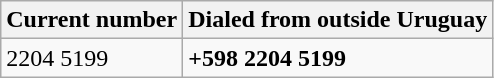<table class="wikitable">
<tr>
<th>Current number</th>
<th>Dialed from outside Uruguay</th>
</tr>
<tr>
<td>2204 5199</td>
<td><strong>+598 2204 5199</strong></td>
</tr>
</table>
